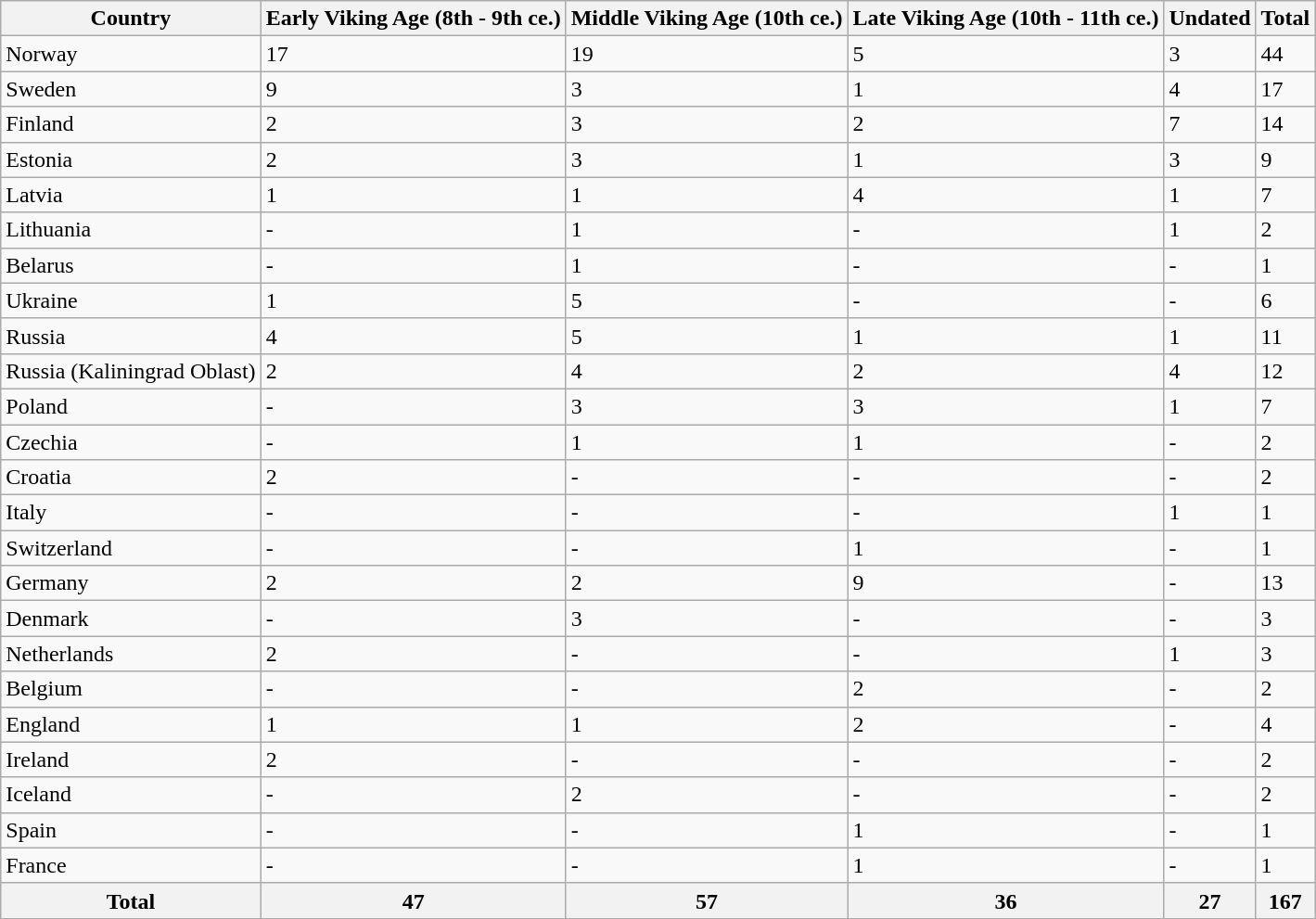<table class="wikitable sortable">
<tr>
<th>Country</th>
<th>Early Viking Age (8th - 9th ce.)</th>
<th>Middle Viking Age (10th ce.)</th>
<th>Late Viking Age (10th - 11th ce.)</th>
<th>Undated</th>
<th>Total</th>
</tr>
<tr>
<td>Norway</td>
<td>17</td>
<td>19</td>
<td>5</td>
<td>3</td>
<td>44</td>
</tr>
<tr>
<td>Sweden</td>
<td>9</td>
<td>3</td>
<td>1</td>
<td>4</td>
<td>17</td>
</tr>
<tr>
<td>Finland</td>
<td>2</td>
<td>3</td>
<td>2</td>
<td>7</td>
<td>14</td>
</tr>
<tr>
<td>Estonia</td>
<td>2</td>
<td>3</td>
<td>1</td>
<td>3</td>
<td>9</td>
</tr>
<tr>
<td>Latvia</td>
<td>1</td>
<td>1</td>
<td>4</td>
<td>1</td>
<td>7</td>
</tr>
<tr>
<td>Lithuania</td>
<td>-</td>
<td>1</td>
<td>-</td>
<td>1</td>
<td>2</td>
</tr>
<tr>
<td>Belarus</td>
<td>-</td>
<td>1</td>
<td>-</td>
<td>-</td>
<td>1</td>
</tr>
<tr>
<td>Ukraine</td>
<td>1</td>
<td>5</td>
<td>-</td>
<td>-</td>
<td>6</td>
</tr>
<tr>
<td>Russia</td>
<td>4</td>
<td>5</td>
<td>1</td>
<td>1</td>
<td>11</td>
</tr>
<tr>
<td>Russia (Kaliningrad Oblast)</td>
<td>2</td>
<td>4</td>
<td>2</td>
<td>4</td>
<td>12</td>
</tr>
<tr>
<td>Poland</td>
<td>-</td>
<td>3</td>
<td>3</td>
<td>1</td>
<td>7</td>
</tr>
<tr>
<td>Czechia</td>
<td>-</td>
<td>1</td>
<td>1</td>
<td>-</td>
<td>2</td>
</tr>
<tr>
<td>Croatia</td>
<td>2</td>
<td>-</td>
<td>-</td>
<td>-</td>
<td>2</td>
</tr>
<tr>
<td>Italy</td>
<td>-</td>
<td>-</td>
<td>-</td>
<td>1</td>
<td>1</td>
</tr>
<tr>
<td>Switzerland</td>
<td>-</td>
<td>-</td>
<td>1</td>
<td>-</td>
<td>1</td>
</tr>
<tr>
<td>Germany</td>
<td>2</td>
<td>2</td>
<td>9</td>
<td>-</td>
<td>13</td>
</tr>
<tr>
<td>Denmark</td>
<td>-</td>
<td>3</td>
<td>-</td>
<td>-</td>
<td>3</td>
</tr>
<tr>
<td>Netherlands</td>
<td>2</td>
<td>-</td>
<td>-</td>
<td>1</td>
<td>3</td>
</tr>
<tr>
<td>Belgium</td>
<td>-</td>
<td>-</td>
<td>2</td>
<td>-</td>
<td>2</td>
</tr>
<tr>
<td>England</td>
<td>1</td>
<td>1</td>
<td>2</td>
<td>-</td>
<td>4</td>
</tr>
<tr>
<td>Ireland</td>
<td>2</td>
<td>-</td>
<td>-</td>
<td>-</td>
<td>2</td>
</tr>
<tr>
<td>Iceland</td>
<td>-</td>
<td>2</td>
<td>-</td>
<td>-</td>
<td>2</td>
</tr>
<tr>
<td>Spain</td>
<td>-</td>
<td>-</td>
<td>1</td>
<td>-</td>
<td>1</td>
</tr>
<tr>
<td>France</td>
<td>-</td>
<td>-</td>
<td>1</td>
<td>-</td>
<td>1</td>
</tr>
<tr>
<th>Total</th>
<th>47</th>
<th>57</th>
<th>36</th>
<th>27</th>
<th>167</th>
</tr>
</table>
